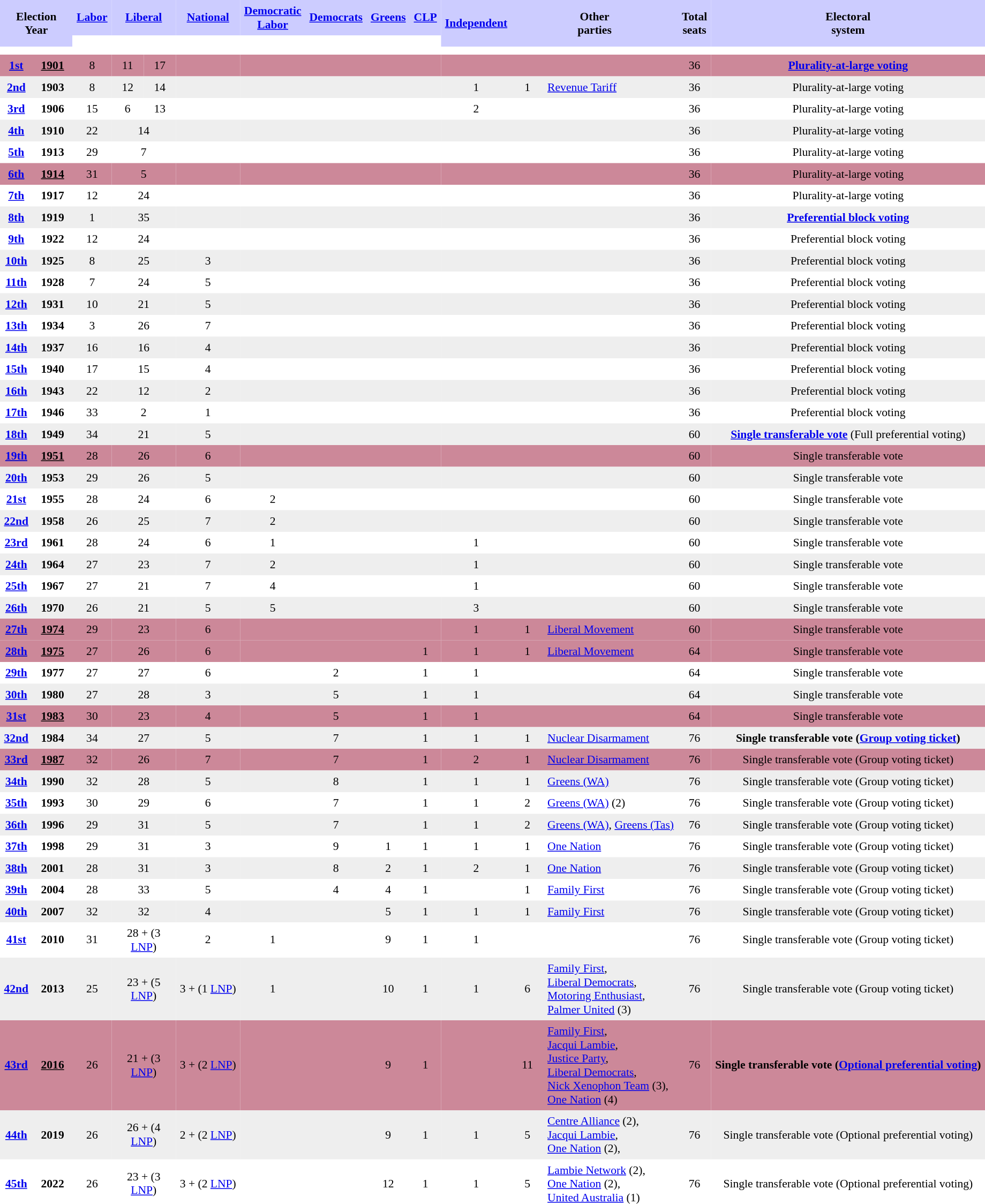<table class="toccolours" cellpadding="5" cellspacing="0" style="float:left; margin-right:.5em; margin-top:.4em; font-size:90%;">
<tr style="background:#ccf;">
<th colspan=2 rowspan=2>Election<br>Year</th>
<th><a href='#'>Labor</a></th>
<th colspan="2"><a href='#'>Liberal</a></th>
<th><a href='#'>National</a></th>
<th><a href='#'>Democratic<br>Labor</a></th>
<th><a href='#'>Democrats</a></th>
<th><a href='#'>Greens</a></th>
<th><a href='#'>CLP</a></th>
<th rowspan="2"><a href='#'>Independent</a></th>
<th colspan="2" rowspan="2">Other<br>parties</th>
<th rowspan="2">Total<br>seats</th>
<th rowspan="2" colspan="2">Electoral<br>system</th>
</tr>
<tr>
<td height=4 ></td>
<td></td>
<td></td>
<td></td>
<td></td>
<td></td>
<td></td>
<td></td>
</tr>
<tr>
<td></td>
</tr>
<tr style="background:#cc8899;">
<th width=20><u><a href='#'>1st</a></u></th>
<th width=40><u>1901</u></th>
<td style="text-align:center;">8</td>
<td style="width:30px; text-align:center;">11</td>
<td style="width:30px; text-align:center;">17</td>
<td> </td>
<td> </td>
<td> </td>
<td> </td>
<td> </td>
<td> </td>
<td colspan="2" style="text-align:center;"> </td>
<td style="text-align:center;">36</td>
<td style="text-align:center;"><strong><a href='#'>Plurality-at-large voting</a></strong></td>
</tr>
<tr style="background:#eee;">
<th><a href='#'>2nd</a></th>
<th>1903</th>
<td style="text-align:center;">8</td>
<td style="text-align:center;">12</td>
<td style="text-align:center;">14</td>
<td> </td>
<td> </td>
<td> </td>
<td> </td>
<td> </td>
<td style="text-align:center;">1</td>
<td style="width:30px; text-align:center;">1</td>
<td><a href='#'>Revenue Tariff</a></td>
<td style="text-align:center;">36</td>
<td style="text-align:center;">Plurality-at-large voting</td>
</tr>
<tr>
<th><a href='#'>3rd</a></th>
<th>1906</th>
<td style="text-align:center;">15</td>
<td style="text-align:center;">6</td>
<td style="text-align:center;">13</td>
<td> </td>
<td> </td>
<td> </td>
<td> </td>
<td> </td>
<td style="text-align:center;">2</td>
<td colspan="2" style="text-align:center;"> </td>
<td style="text-align:center;">36</td>
<td style="text-align:center;">Plurality-at-large voting</td>
</tr>
<tr style="background:#eee;">
<th><a href='#'>4th</a></th>
<th>1910</th>
<td style="text-align:center;">22</td>
<td colspan="2" style="text-align:center;">14</td>
<td> </td>
<td> </td>
<td> </td>
<td> </td>
<td> </td>
<td> </td>
<td colspan="2" style="text-align:center;"> </td>
<td style="text-align:center;">36</td>
<td style="text-align:center;">Plurality-at-large voting</td>
</tr>
<tr>
<th><a href='#'>5th</a></th>
<th>1913</th>
<td style="text-align:center;">29</td>
<td colspan="2" style="text-align:center;">7</td>
<td> </td>
<td> </td>
<td> </td>
<td> </td>
<td> </td>
<td> </td>
<td colspan="2" style="text-align:center;"> </td>
<td style="text-align:center;">36</td>
<td style="text-align:center;">Plurality-at-large voting</td>
</tr>
<tr style="background:#cc8899;">
<th><u><a href='#'>6th</a></u></th>
<th><u>1914</u></th>
<td style="text-align:center;">31</td>
<td colspan="2" style="text-align:center;">5</td>
<td> </td>
<td> </td>
<td> </td>
<td> </td>
<td> </td>
<td> </td>
<td colspan="2" style="text-align:center;"> </td>
<td style="text-align:center;">36</td>
<td style="text-align:center;">Plurality-at-large voting</td>
</tr>
<tr>
<th><a href='#'>7th</a></th>
<th>1917</th>
<td style="text-align:center;">12</td>
<td colspan="2" style="text-align:center;">24</td>
<td> </td>
<td> </td>
<td> </td>
<td> </td>
<td> </td>
<td> </td>
<td colspan="2" style="text-align:center;"> </td>
<td style="text-align:center;">36</td>
<td style="text-align:center;">Plurality-at-large voting</td>
</tr>
<tr style="background:#eee;">
<th><a href='#'>8th</a></th>
<th>1919</th>
<td style="text-align:center;">1</td>
<td colspan="2" style="text-align:center;">35</td>
<td> </td>
<td> </td>
<td> </td>
<td> </td>
<td> </td>
<td> </td>
<td colspan="2" style="text-align:center;"> </td>
<td style="text-align:center;">36</td>
<td style="text-align:center;"><strong><a href='#'>Preferential block voting</a></strong></td>
</tr>
<tr>
<th><a href='#'>9th</a></th>
<th>1922</th>
<td style="text-align:center;">12</td>
<td colspan="2" style="text-align:center;">24</td>
<td> </td>
<td> </td>
<td> </td>
<td> </td>
<td> </td>
<td> </td>
<td colspan="2" style="text-align:center;"> </td>
<td style="text-align:center;">36</td>
<td style="text-align:center;">Preferential block voting</td>
</tr>
<tr style="background:#eee;">
<th><a href='#'>10th</a></th>
<th>1925</th>
<td style="text-align:center;">8</td>
<td colspan="2" style="text-align:center;">25</td>
<td style="text-align:center;">3</td>
<td> </td>
<td> </td>
<td> </td>
<td> </td>
<td> </td>
<td colspan="2" style="text-align:center;"> </td>
<td style="text-align:center;">36</td>
<td style="text-align:center;">Preferential block voting</td>
</tr>
<tr>
<th><a href='#'>11th</a></th>
<th>1928</th>
<td style="text-align:center;">7</td>
<td colspan="2" style="text-align:center;">24</td>
<td style="text-align:center;">5</td>
<td> </td>
<td> </td>
<td> </td>
<td> </td>
<td> </td>
<td colspan="2" style="text-align:center;"> </td>
<td style="text-align:center;">36</td>
<td style="text-align:center;">Preferential block voting</td>
</tr>
<tr style="background:#eee;">
<th><a href='#'>12th</a></th>
<th>1931</th>
<td style="text-align:center;">10</td>
<td colspan="2" style="text-align:center;">21</td>
<td style="text-align:center;">5</td>
<td> </td>
<td> </td>
<td> </td>
<td> </td>
<td> </td>
<td colspan="2" style="text-align:center;"> </td>
<td style="text-align:center;">36</td>
<td style="text-align:center;">Preferential block voting</td>
</tr>
<tr>
<th><a href='#'>13th</a></th>
<th>1934</th>
<td style="text-align:center;">3</td>
<td colspan="2" style="text-align:center;">26</td>
<td style="text-align:center;">7</td>
<td> </td>
<td> </td>
<td> </td>
<td> </td>
<td> </td>
<td colspan="2" style="text-align:center;"> </td>
<td style="text-align:center;">36</td>
<td style="text-align:center;">Preferential block voting</td>
</tr>
<tr style="background:#eee;">
<th><a href='#'>14th</a></th>
<th>1937</th>
<td style="text-align:center;">16</td>
<td colspan="2" style="text-align:center;">16</td>
<td style="text-align:center;">4</td>
<td> </td>
<td> </td>
<td> </td>
<td> </td>
<td> </td>
<td colspan="2" style="text-align:center;"> </td>
<td style="text-align:center;">36</td>
<td style="text-align:center;">Preferential block voting</td>
</tr>
<tr>
<th><a href='#'>15th</a></th>
<th>1940</th>
<td style="text-align:center;">17</td>
<td colspan="2" style="text-align:center;">15</td>
<td style="text-align:center;">4</td>
<td> </td>
<td> </td>
<td> </td>
<td> </td>
<td> </td>
<td colspan="2" style="text-align:center;"> </td>
<td style="text-align:center;">36</td>
<td style="text-align:center;">Preferential block voting</td>
</tr>
<tr style="background:#eee;">
<th><a href='#'>16th</a></th>
<th>1943</th>
<td style="text-align:center;">22</td>
<td colspan="2" style="text-align:center;">12</td>
<td style="text-align:center;">2</td>
<td> </td>
<td> </td>
<td> </td>
<td> </td>
<td> </td>
<td colspan="2" style="text-align:center;"> </td>
<td style="text-align:center;">36</td>
<td style="text-align:center;">Preferential block voting</td>
</tr>
<tr>
<th><a href='#'>17th</a></th>
<th>1946</th>
<td style="text-align:center;">33</td>
<td colspan="2" style="text-align:center;">2</td>
<td style="text-align:center;">1</td>
<td> </td>
<td> </td>
<td> </td>
<td> </td>
<td> </td>
<td colspan="2" style="text-align:center;"> </td>
<td style="text-align:center;">36</td>
<td style="text-align:center;">Preferential block voting</td>
</tr>
<tr style="background:#eee;">
<th><a href='#'>18th</a></th>
<th>1949</th>
<td style="text-align:center;">34</td>
<td colspan="2" style="text-align:center;">21</td>
<td style="text-align:center;">5</td>
<td> </td>
<td> </td>
<td> </td>
<td> </td>
<td> </td>
<td colspan="2" style="text-align:center;"> </td>
<td style="text-align:center;">60</td>
<td style="text-align:center;"><strong><a href='#'>Single transferable vote</a></strong> (Full preferential voting)</td>
</tr>
<tr style="background:#cc8899;">
<th><u><a href='#'>19th</a></u></th>
<th><u>1951</u></th>
<td style="text-align:center;">28</td>
<td colspan="2" style="text-align:center;">26</td>
<td style="text-align:center;">6</td>
<td> </td>
<td> </td>
<td> </td>
<td> </td>
<td> </td>
<td colspan="2" style="text-align:center;"> </td>
<td style="text-align:center;">60</td>
<td style="text-align:center;">Single transferable vote</td>
</tr>
<tr style="background:#eee;">
<th><a href='#'>20th</a></th>
<th>1953</th>
<td style="text-align:center;">29</td>
<td colspan="2" style="text-align:center;">26</td>
<td style="text-align:center;">5</td>
<td> </td>
<td> </td>
<td> </td>
<td> </td>
<td> </td>
<td colspan="2" style="text-align:center;"> </td>
<td style="text-align:center;">60</td>
<td style="text-align:center;">Single transferable vote</td>
</tr>
<tr>
<th><a href='#'>21st</a></th>
<th>1955</th>
<td style="text-align:center;">28</td>
<td colspan="2" style="text-align:center;">24</td>
<td style="text-align:center;">6</td>
<td style="text-align:center;">2</td>
<td> </td>
<td> </td>
<td> </td>
<td> </td>
<td colspan="2" style="text-align:center;"> </td>
<td style="text-align:center;">60</td>
<td style="text-align:center;">Single transferable vote</td>
</tr>
<tr style="background:#eee;">
<th><a href='#'>22nd</a></th>
<th>1958</th>
<td style="text-align:center;">26</td>
<td colspan="2" style="text-align:center;">25</td>
<td style="text-align:center;">7</td>
<td style="text-align:center;">2</td>
<td> </td>
<td> </td>
<td> </td>
<td> </td>
<td colspan="2" style="text-align:center;"> </td>
<td style="text-align:center;">60</td>
<td style="text-align:center;">Single transferable vote</td>
</tr>
<tr>
<th><a href='#'>23rd</a></th>
<th>1961</th>
<td style="text-align:center;">28</td>
<td colspan="2" style="text-align:center;">24</td>
<td style="text-align:center;">6</td>
<td style="text-align:center;">1</td>
<td> </td>
<td> </td>
<td> </td>
<td style="text-align:center;">1</td>
<td colspan="2" style="text-align:center;"> </td>
<td style="text-align:center;">60</td>
<td style="text-align:center;">Single transferable vote</td>
</tr>
<tr style="background:#eee;">
<th><a href='#'>24th</a></th>
<th>1964</th>
<td style="text-align:center;">27</td>
<td colspan="2" style="text-align:center;">23</td>
<td style="text-align:center;">7</td>
<td style="text-align:center;">2</td>
<td> </td>
<td> </td>
<td> </td>
<td style="text-align:center;">1</td>
<td colspan="2" style="text-align:center;"> </td>
<td style="text-align:center;">60</td>
<td style="text-align:center;">Single transferable vote</td>
</tr>
<tr>
<th><a href='#'>25th</a></th>
<th>1967</th>
<td style="text-align:center;">27</td>
<td colspan="2" style="text-align:center;">21</td>
<td style="text-align:center;">7</td>
<td style="text-align:center;">4</td>
<td> </td>
<td> </td>
<td> </td>
<td style="text-align:center;">1</td>
<td colspan="2" style="text-align:center;"> </td>
<td style="text-align:center;">60</td>
<td style="text-align:center;">Single transferable vote</td>
</tr>
<tr style="background:#eee;">
<th><a href='#'>26th</a></th>
<th>1970</th>
<td style="text-align:center;">26</td>
<td colspan="2" style="text-align:center;">21</td>
<td style="text-align:center;">5</td>
<td style="text-align:center;">5</td>
<td> </td>
<td> </td>
<td> </td>
<td style="text-align:center;">3</td>
<td colspan="2" style="text-align:center;"> </td>
<td style="text-align:center;">60</td>
<td style="text-align:center;">Single transferable vote</td>
</tr>
<tr style="background:#cc8899;">
<th><u><a href='#'>27th</a></u></th>
<th><u>1974</u></th>
<td style="text-align:center;">29</td>
<td colspan="2" style="text-align:center;">23</td>
<td style="text-align:center;">6</td>
<td> </td>
<td> </td>
<td> </td>
<td> </td>
<td style="text-align:center;">1</td>
<td style="text-align:center;">1</td>
<td><a href='#'>Liberal Movement</a></td>
<td style="text-align:center;">60</td>
<td style="text-align:center;">Single transferable vote</td>
</tr>
<tr style="background:#cc8899;">
<th><u><a href='#'>28th</a></u></th>
<th><u>1975</u></th>
<td style="text-align:center;">27</td>
<td colspan="2" style="text-align:center;">26</td>
<td style="text-align:center;">6</td>
<td> </td>
<td> </td>
<td> </td>
<td style="text-align:center;">1</td>
<td style="text-align:center;">1</td>
<td style="text-align:center;">1</td>
<td><a href='#'>Liberal Movement</a></td>
<td style="text-align:center;">64</td>
<td style="text-align:center;">Single transferable vote</td>
</tr>
<tr>
<th><a href='#'>29th</a></th>
<th>1977</th>
<td style="text-align:center;">27</td>
<td colspan="2" style="text-align:center;">27</td>
<td style="text-align:center;">6</td>
<td> </td>
<td style="text-align:center;">2</td>
<td> </td>
<td style="text-align:center;">1</td>
<td style="text-align:center;">1</td>
<td colspan="2" style="text-align:center;"> </td>
<td style="text-align:center;">64</td>
<td style="text-align:center;">Single transferable vote</td>
</tr>
<tr style="background:#eee;">
<th><a href='#'>30th</a></th>
<th>1980</th>
<td style="text-align:center;">27</td>
<td colspan="2" style="text-align:center;">28</td>
<td style="text-align:center;">3</td>
<td> </td>
<td style="text-align:center;">5</td>
<td> </td>
<td style="text-align:center;">1</td>
<td style="text-align:center;">1</td>
<td colspan="2" style="text-align:center;"> </td>
<td style="text-align:center;">64</td>
<td style="text-align:center;">Single transferable vote</td>
</tr>
<tr style="background:#cc8899;">
<th><u><a href='#'>31st</a></u></th>
<th><u>1983</u></th>
<td style="text-align:center;">30</td>
<td colspan="2" style="text-align:center;">23</td>
<td style="text-align:center;">4</td>
<td> </td>
<td style="text-align:center;">5</td>
<td> </td>
<td style="text-align:center;">1</td>
<td style="text-align:center;">1</td>
<td colspan="2" style="text-align:center;"> </td>
<td style="text-align:center;">64</td>
<td style="text-align:center;">Single transferable vote</td>
</tr>
<tr style="background:#eee;">
<th><a href='#'>32nd</a></th>
<th>1984</th>
<td style="text-align:center;">34</td>
<td colspan="2" style="text-align:center;">27</td>
<td style="text-align:center;">5</td>
<td> </td>
<td style="text-align:center;">7</td>
<td> </td>
<td style="text-align:center;">1</td>
<td style="text-align:center;">1</td>
<td style="text-align:center;">1</td>
<td><a href='#'>Nuclear Disarmament</a></td>
<td style="text-align:center;">76</td>
<td style="text-align:center;"><strong>Single transferable vote (<a href='#'>Group voting ticket</a>)</strong></td>
</tr>
<tr style="background:#cc8899;">
<th><u><a href='#'>33rd</a></u></th>
<th><u>1987</u></th>
<td style="text-align:center;">32</td>
<td colspan="2" style="text-align:center;">26</td>
<td style="text-align:center;">7</td>
<td> </td>
<td style="text-align:center;">7</td>
<td> </td>
<td style="text-align:center;">1</td>
<td style="text-align:center;">2</td>
<td style="text-align:center;">1</td>
<td><a href='#'>Nuclear Disarmament</a></td>
<td style="text-align:center;">76</td>
<td style="text-align:center;">Single transferable vote (Group voting ticket)</td>
</tr>
<tr style="background:#eee;">
<th><a href='#'>34th</a></th>
<th>1990</th>
<td style="text-align:center;">32</td>
<td colspan="2" style="text-align:center;">28</td>
<td style="text-align:center;">5</td>
<td> </td>
<td style="text-align:center;">8</td>
<td> </td>
<td style="text-align:center;">1</td>
<td style="text-align:center;">1</td>
<td style="text-align:center;">1</td>
<td><a href='#'>Greens (WA)</a></td>
<td style="text-align:center;">76</td>
<td style="text-align:center;">Single transferable vote (Group voting ticket)</td>
</tr>
<tr>
<th><a href='#'>35th</a></th>
<th>1993</th>
<td style="text-align:center;">30</td>
<td colspan="2" style="text-align:center;">29</td>
<td style="text-align:center;">6</td>
<td> </td>
<td style="text-align:center;">7</td>
<td> </td>
<td style="text-align:center;">1</td>
<td style="text-align:center;">1</td>
<td style="text-align:center;">2</td>
<td><a href='#'>Greens (WA)</a> (2)</td>
<td style="text-align:center;">76</td>
<td style="text-align:center;">Single transferable vote (Group voting ticket)</td>
</tr>
<tr style="background:#eee;">
<th><a href='#'>36th</a></th>
<th>1996</th>
<td style="text-align:center;">29</td>
<td colspan="2" style="text-align:center;">31</td>
<td style="text-align:center;">5</td>
<td> </td>
<td style="text-align:center;">7</td>
<td> </td>
<td style="text-align:center;">1</td>
<td style="text-align:center;">1</td>
<td style="text-align:center;">2</td>
<td><a href='#'>Greens (WA)</a>, <a href='#'>Greens (Tas)</a></td>
<td style="text-align:center;">76</td>
<td style="text-align:center;">Single transferable vote (Group voting ticket)</td>
</tr>
<tr>
<th><a href='#'>37th</a></th>
<th>1998</th>
<td style="text-align:center;">29</td>
<td colspan="2" style="text-align:center;">31</td>
<td style="text-align:center;">3</td>
<td> </td>
<td style="text-align:center;">9</td>
<td style="text-align:center;">1</td>
<td style="text-align:center;">1</td>
<td style="text-align:center;">1</td>
<td style="text-align:center;">1</td>
<td><a href='#'>One Nation</a></td>
<td style="text-align:center;">76</td>
<td style="text-align:center;">Single transferable vote (Group voting ticket)</td>
</tr>
<tr style="background:#eee;">
<th><a href='#'>38th</a></th>
<th>2001</th>
<td style="text-align:center;">28</td>
<td colspan="2" style="text-align:center;">31</td>
<td style="text-align:center;">3</td>
<td> </td>
<td style="text-align:center;">8</td>
<td style="text-align:center;">2</td>
<td style="text-align:center;">1</td>
<td style="text-align:center;">2</td>
<td style="text-align:center;">1</td>
<td><a href='#'>One Nation</a></td>
<td style="text-align:center;">76</td>
<td style="text-align:center;">Single transferable vote (Group voting ticket)</td>
</tr>
<tr>
<th><a href='#'>39th</a></th>
<th>2004</th>
<td style="text-align:center;">28</td>
<td colspan="2" style="text-align:center;">33</td>
<td style="text-align:center;">5</td>
<td> </td>
<td style="text-align:center;">4</td>
<td style="text-align:center;">4</td>
<td style="text-align:center;">1</td>
<td> </td>
<td style="text-align:center;">1</td>
<td><a href='#'>Family First</a></td>
<td style="text-align:center;">76</td>
<td style="text-align:center;">Single transferable vote (Group voting ticket)</td>
</tr>
<tr style="background:#eee;">
<th><a href='#'>40th</a></th>
<th>2007</th>
<td style="text-align:center;">32</td>
<td colspan="2" style="text-align:center;">32</td>
<td style="text-align:center;">4</td>
<td> </td>
<td> </td>
<td style="text-align:center;">5</td>
<td style="text-align:center;">1</td>
<td style="text-align:center;">1</td>
<td style="text-align:center;">1</td>
<td><a href='#'>Family First</a></td>
<td style="text-align:center;">76</td>
<td style="text-align:center;">Single transferable vote (Group voting ticket)</td>
</tr>
<tr>
<th><a href='#'>41st</a></th>
<th>2010</th>
<td style="text-align:center;">31</td>
<td colspan="2" style="text-align:center;">28 + (3 <a href='#'>LNP</a>)</td>
<td style="text-align:center;">2</td>
<td style="text-align:center;">1</td>
<td> </td>
<td style="text-align:center;">9</td>
<td style="text-align:center;">1</td>
<td style="text-align:center;">1</td>
<td colspan="2" style="text-align:center;"> </td>
<td style="text-align:center;">76</td>
<td style="text-align:center;">Single transferable vote (Group voting ticket)</td>
</tr>
<tr style="background:#eee;">
<th><a href='#'>42nd</a></th>
<th>2013</th>
<td style="text-align:center;">25</td>
<td colspan="2" style="text-align:center;">23 + (5 <a href='#'>LNP</a>)</td>
<td style="text-align:center;">3 + (1 <a href='#'>LNP</a>)</td>
<td style="text-align:center;">1</td>
<td> </td>
<td style="text-align:center;">10</td>
<td style="text-align:center;">1</td>
<td style="text-align:center;">1</td>
<td style="text-align:center;">6</td>
<td style="text-align:centre;"><a href='#'>Family First</a>,<br><a href='#'>Liberal Democrats</a>, <br><a href='#'>Motoring Enthusiast</a>, <br><a href='#'>Palmer United</a> (3)</td>
<td style="text-align:center;">76</td>
<td style="text-align:center;">Single transferable vote (Group voting ticket)</td>
</tr>
<tr style="background:#cc8899;">
<th><u><a href='#'>43rd</a></u></th>
<th><u>2016</u></th>
<td style="text-align:center;">26</td>
<td colspan="2" style="text-align:center;">21 + (3 <a href='#'>LNP</a>)</td>
<td style="text-align:center;">3 + (2 <a href='#'>LNP</a>)</td>
<td style="text-align:center;"></td>
<td> </td>
<td style="text-align:center;">9</td>
<td style="text-align:center;">1</td>
<td style="text-align:center;"></td>
<td style="text-align:center;">11</td>
<td style="text-align:centre;"><a href='#'>Family First</a>,<br><a href='#'>Jacqui Lambie</a>,<br><a href='#'>Justice Party</a>, <br><a href='#'>Liberal Democrats</a>, <br><a href='#'>Nick Xenophon Team</a> (3), <br><a href='#'>One Nation</a> (4)</td>
<td style="text-align:center;">76</td>
<td style="text-align:center;"><strong>Single transferable vote (<a href='#'>Optional preferential voting</a>)</strong></td>
</tr>
<tr style="background:#eee;">
<th><a href='#'>44th</a></th>
<th>2019</th>
<td style="text-align:center;">26</td>
<td colspan="2" style="text-align:center;">26 + (4 <a href='#'>LNP</a>)</td>
<td style="text-align:center;">2 + (2 <a href='#'>LNP</a>)</td>
<td style="text-align:center;"></td>
<td> </td>
<td style="text-align:center;">9</td>
<td style="text-align:center;">1</td>
<td style="text-align:center;">1</td>
<td style="text-align:center;">5</td>
<td style="text-align:centre;"><a href='#'>Centre Alliance</a> (2), <br><a href='#'>Jacqui Lambie</a>, <br><a href='#'>One Nation</a> (2),</td>
<td style="text-align:center;">76</td>
<td style="text-align:center;">Single transferable vote (Optional preferential voting)</td>
</tr>
<tr>
<th><a href='#'>45th</a></th>
<th>2022</th>
<td style="text-align:center;">26</td>
<td colspan="2" style="text-align:center;">23 + (3 <a href='#'>LNP</a>)</td>
<td style="text-align:center;">3 + (2 <a href='#'>LNP</a>)</td>
<td style="text-align:center;"></td>
<td style="text-align:center;"></td>
<td style="text-align:center;">12</td>
<td style="text-align:center;">1</td>
<td style="text-align:center;">1</td>
<td style="text-align:center;">5</td>
<td><a href='#'>Lambie Network</a> (2),<br><a href='#'>One Nation</a> (2),<br><a href='#'>United Australia</a> (1)</td>
<td style="text-align:center;">76</td>
<td style="text-align:center;">Single transferable vote (Optional preferential voting)</td>
</tr>
</table>
